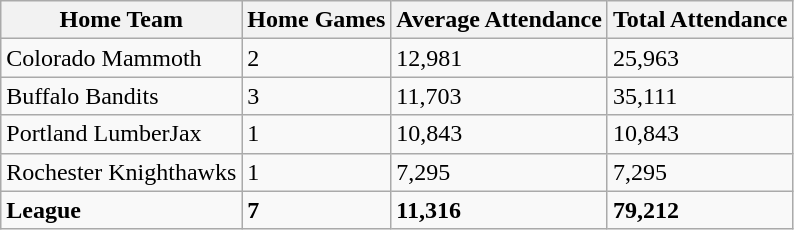<table class="wikitable sortable">
<tr>
<th>Home Team</th>
<th>Home Games</th>
<th>Average Attendance</th>
<th>Total Attendance</th>
</tr>
<tr>
<td>Colorado Mammoth</td>
<td>2</td>
<td>12,981</td>
<td>25,963</td>
</tr>
<tr>
<td>Buffalo Bandits</td>
<td>3</td>
<td>11,703</td>
<td>35,111</td>
</tr>
<tr>
<td>Portland LumberJax</td>
<td>1</td>
<td>10,843</td>
<td>10,843</td>
</tr>
<tr>
<td>Rochester Knighthawks</td>
<td>1</td>
<td>7,295</td>
<td>7,295</td>
</tr>
<tr class="sortbottom">
<td><strong>League</strong></td>
<td><strong>7</strong></td>
<td><strong>11,316</strong></td>
<td><strong>79,212</strong></td>
</tr>
</table>
